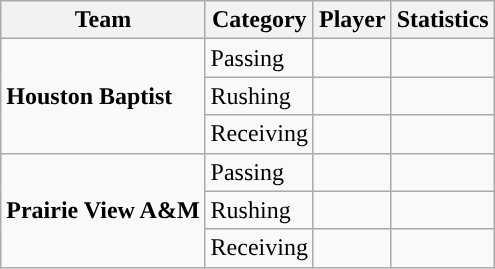<table class="wikitable" style="float: left;">
<tr>
<th>Team</th>
<th>Category</th>
<th>Player</th>
<th>Statistics</th>
</tr>
<tr>
<td rowspan=3><strong>Houston Baptist</strong></td>
<td>Passing</td>
<td> </td>
<td> </td>
</tr>
<tr>
<td>Rushing</td>
<td> </td>
<td> </td>
</tr>
<tr>
<td>Receiving</td>
<td> </td>
<td> </td>
</tr>
<tr>
<td rowspan=3><strong>Prairie View A&M</strong></td>
<td>Passing</td>
<td> </td>
<td> </td>
</tr>
<tr>
<td>Rushing</td>
<td> </td>
<td> </td>
</tr>
<tr>
<td>Receiving</td>
<td> </td>
<td> </td>
</tr>
</table>
